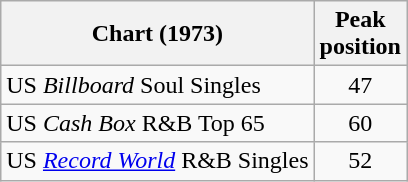<table class="wikitable">
<tr>
<th>Chart (1973)</th>
<th>Peak<br>position</th>
</tr>
<tr>
<td>US <em>Billboard</em> Soul Singles</td>
<td align="center">47</td>
</tr>
<tr>
<td>US <em>Cash Box</em> R&B Top 65</td>
<td align="center">60</td>
</tr>
<tr>
<td>US <em><a href='#'>Record World</a></em> R&B Singles</td>
<td align="center">52</td>
</tr>
</table>
